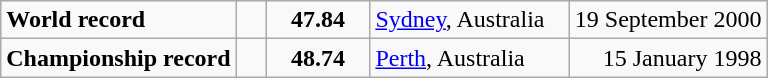<table class="wikitable">
<tr>
<td><strong>World record</strong></td>
<td style="padding-right:1em"></td>
<td style="text-align:center;padding-left:1em; padding-right:1em;"><strong>47.84</strong></td>
<td style="padding-right:1em"><a href='#'>Sydney</a>, Australia</td>
<td align=right>19 September 2000</td>
</tr>
<tr>
<td><strong>Championship record</strong></td>
<td style="padding-right:1em"></td>
<td style="text-align:center;padding-left:1em; padding-right:1em;"><strong>48.74</strong></td>
<td style="padding-right:1em"><a href='#'>Perth</a>, Australia</td>
<td align=right>15 January 1998</td>
</tr>
</table>
